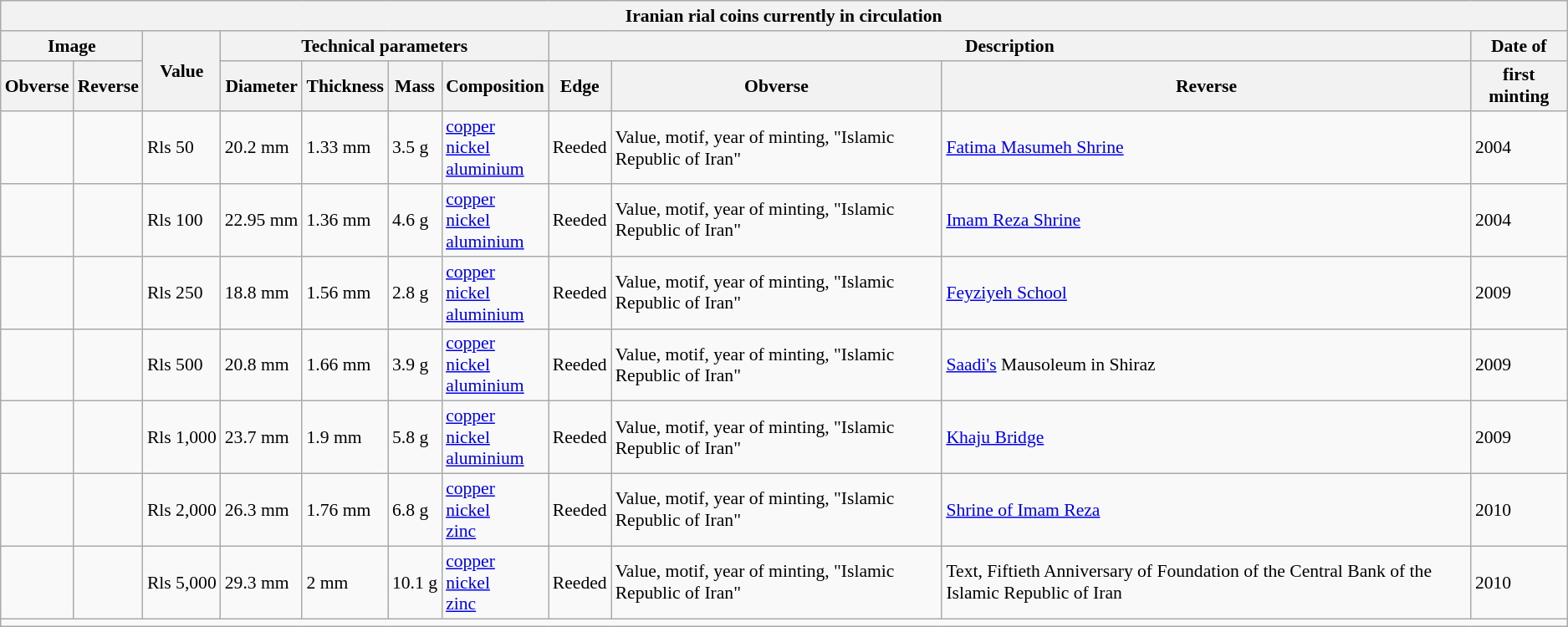<table class="wikitable" style="font-size: 90%">
<tr>
<th colspan=13>Iranian rial coins currently in circulation</th>
</tr>
<tr>
<th colspan=2>Image</th>
<th rowspan=2>Value</th>
<th colspan=4>Technical parameters</th>
<th colspan=3>Description</th>
<th colspan=3>Date of</th>
</tr>
<tr>
<th>Obverse</th>
<th>Reverse</th>
<th>Diameter</th>
<th>Thickness</th>
<th>Mass</th>
<th>Composition</th>
<th>Edge</th>
<th>Obverse</th>
<th>Reverse</th>
<th>first minting</th>
</tr>
<tr>
<td></td>
<td></td>
<td>Rls 50</td>
<td>20.2 mm</td>
<td>1.33 mm</td>
<td>3.5 g</td>
<td><a href='#'>copper</a><br><a href='#'>nickel</a><br><a href='#'>aluminium</a></td>
<td>Reeded</td>
<td>Value, motif, year of minting, "Islamic Republic of Iran"</td>
<td><a href='#'>Fatima Masumeh Shrine</a></td>
<td>2004</td>
</tr>
<tr>
<td></td>
<td></td>
<td>Rls 100</td>
<td>22.95 mm</td>
<td>1.36 mm</td>
<td>4.6 g</td>
<td><a href='#'>copper</a><br><a href='#'>nickel</a><br><a href='#'>aluminium</a></td>
<td>Reeded</td>
<td>Value, motif, year of minting, "Islamic Republic of Iran"</td>
<td><a href='#'>Imam Reza Shrine</a></td>
<td>2004</td>
</tr>
<tr>
<td></td>
<td></td>
<td>Rls 250</td>
<td>18.8 mm</td>
<td>1.56 mm</td>
<td>2.8 g</td>
<td><a href='#'>copper</a><br><a href='#'>nickel</a><br><a href='#'>aluminium</a></td>
<td>Reeded</td>
<td>Value, motif, year of minting, "Islamic Republic of Iran"</td>
<td><a href='#'>Feyziyeh School</a></td>
<td>2009</td>
</tr>
<tr>
<td></td>
<td></td>
<td>Rls 500</td>
<td>20.8 mm</td>
<td>1.66 mm</td>
<td>3.9 g</td>
<td><a href='#'>copper</a><br><a href='#'>nickel</a><br><a href='#'>aluminium</a></td>
<td>Reeded</td>
<td>Value, motif, year of minting, "Islamic Republic of Iran"</td>
<td><a href='#'>Saadi's</a> Mausoleum in Shiraz</td>
<td>2009</td>
</tr>
<tr>
<td></td>
<td></td>
<td>Rls 1,000</td>
<td>23.7 mm</td>
<td>1.9 mm</td>
<td>5.8 g</td>
<td><a href='#'>copper</a><br><a href='#'>nickel</a><br><a href='#'>aluminium</a></td>
<td>Reeded</td>
<td>Value, motif, year of minting, "Islamic Republic of Iran"</td>
<td><a href='#'>Khaju Bridge</a></td>
<td>2009</td>
</tr>
<tr>
<td></td>
<td></td>
<td>Rls 2,000</td>
<td>26.3 mm</td>
<td>1.76 mm</td>
<td>6.8 g</td>
<td><a href='#'>copper</a><br><a href='#'>nickel</a><br><a href='#'>zinc</a></td>
<td>Reeded</td>
<td>Value, motif, year of minting, "Islamic Republic of Iran"</td>
<td><a href='#'>Shrine of Imam Reza</a></td>
<td>2010</td>
</tr>
<tr>
<td></td>
<td></td>
<td>Rls 5,000</td>
<td>29.3 mm</td>
<td>2 mm</td>
<td>10.1 g</td>
<td><a href='#'>copper</a><br><a href='#'>nickel</a><br><a href='#'>zinc</a></td>
<td>Reeded</td>
<td>Value, motif, year of minting, "Islamic Republic of Iran"</td>
<td>Text, Fiftieth Anniversary of Foundation of the Central Bank of the Islamic Republic of Iran</td>
<td>2010</td>
</tr>
<tr>
<td colspan=13></td>
</tr>
</table>
